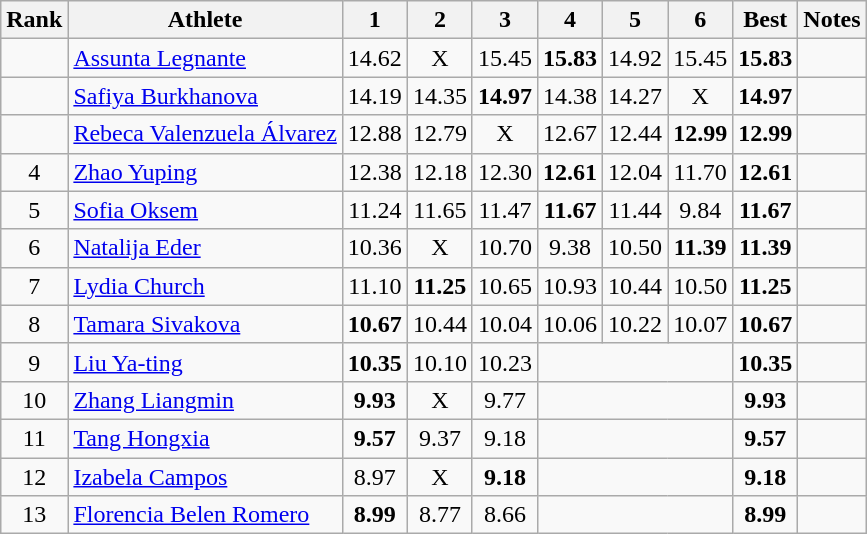<table class="wikitable sortable" style="text-align:center">
<tr>
<th>Rank</th>
<th>Athlete</th>
<th>1</th>
<th>2</th>
<th>3</th>
<th>4</th>
<th>5</th>
<th>6</th>
<th>Best</th>
<th>Notes</th>
</tr>
<tr>
<td></td>
<td style="text-align:left"><a href='#'>Assunta Legnante</a><br></td>
<td>14.62</td>
<td>X</td>
<td>15.45</td>
<td><strong>15.83</strong></td>
<td>14.92</td>
<td>15.45</td>
<td><strong>15.83</strong></td>
<td></td>
</tr>
<tr>
<td></td>
<td style="text-align:left"><a href='#'>Safiya Burkhanova</a><br></td>
<td>14.19</td>
<td>14.35</td>
<td><strong>14.97</strong></td>
<td>14.38</td>
<td>14.27</td>
<td>X</td>
<td><strong>14.97</strong></td>
<td></td>
</tr>
<tr>
<td></td>
<td style="text-align:left"><a href='#'>Rebeca Valenzuela Álvarez</a><br></td>
<td>12.88</td>
<td>12.79</td>
<td>X</td>
<td>12.67</td>
<td>12.44</td>
<td><strong>12.99</strong></td>
<td><strong>12.99</strong></td>
<td></td>
</tr>
<tr>
<td>4</td>
<td style="text-align:left"><a href='#'>Zhao Yuping</a><br></td>
<td>12.38</td>
<td>12.18</td>
<td>12.30</td>
<td><strong>12.61</strong></td>
<td>12.04</td>
<td>11.70</td>
<td><strong>12.61</strong></td>
<td></td>
</tr>
<tr>
<td>5</td>
<td style="text-align:left"><a href='#'>Sofia Oksem</a><br></td>
<td>11.24</td>
<td>11.65</td>
<td>11.47</td>
<td><strong>11.67</strong></td>
<td>11.44</td>
<td>9.84</td>
<td><strong>11.67</strong></td>
<td></td>
</tr>
<tr>
<td>6</td>
<td style="text-align:left"><a href='#'>Natalija Eder</a><br></td>
<td>10.36</td>
<td>X</td>
<td>10.70</td>
<td>9.38</td>
<td>10.50</td>
<td><strong>11.39</strong></td>
<td><strong>11.39</strong></td>
<td></td>
</tr>
<tr>
<td>7</td>
<td style="text-align:left"><a href='#'>Lydia Church</a><br></td>
<td>11.10</td>
<td><strong>11.25</strong></td>
<td>10.65</td>
<td>10.93</td>
<td>10.44</td>
<td>10.50</td>
<td><strong>11.25</strong></td>
<td></td>
</tr>
<tr>
<td>8</td>
<td style="text-align:left"><a href='#'>Tamara Sivakova</a><br></td>
<td><strong>10.67</strong></td>
<td>10.44</td>
<td>10.04</td>
<td>10.06</td>
<td>10.22</td>
<td>10.07</td>
<td><strong>10.67</strong></td>
<td></td>
</tr>
<tr>
<td>9</td>
<td style="text-align:left"><a href='#'>Liu Ya-ting</a><br></td>
<td><strong>10.35</strong></td>
<td>10.10</td>
<td>10.23</td>
<td colspan=3></td>
<td><strong>10.35</strong></td>
<td></td>
</tr>
<tr>
<td>10</td>
<td style="text-align:left"><a href='#'>Zhang Liangmin</a><br></td>
<td><strong>9.93</strong></td>
<td>X</td>
<td>9.77</td>
<td colspan=3></td>
<td><strong>9.93</strong></td>
<td></td>
</tr>
<tr>
<td>11</td>
<td style="text-align:left"><a href='#'>Tang Hongxia</a><br></td>
<td><strong>9.57</strong></td>
<td>9.37</td>
<td>9.18</td>
<td colspan=3></td>
<td><strong>9.57</strong></td>
<td></td>
</tr>
<tr>
<td>12</td>
<td style="text-align:left"><a href='#'>Izabela Campos</a><br></td>
<td>8.97</td>
<td>X</td>
<td><strong>9.18</strong></td>
<td colspan=3></td>
<td><strong>9.18</strong></td>
<td></td>
</tr>
<tr>
<td>13</td>
<td style="text-align:left"><a href='#'>Florencia Belen Romero</a><br></td>
<td><strong>8.99</strong></td>
<td>8.77</td>
<td>8.66</td>
<td colspan=3></td>
<td><strong>8.99</strong></td>
<td></td>
</tr>
</table>
